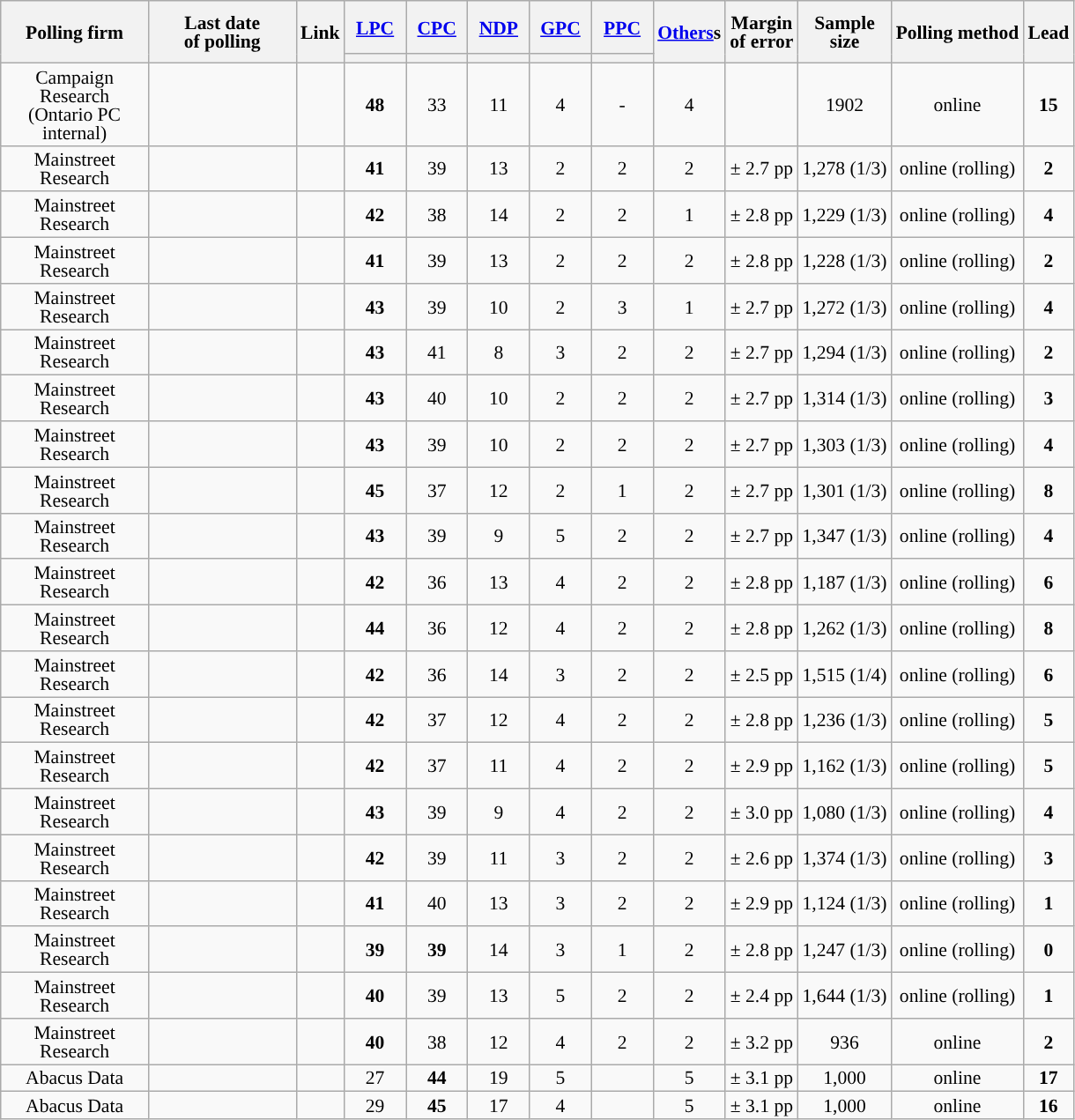<table class="wikitable sortable mw-datatable" style="text-align:center;font-size:90%;line-height:14px;">
<tr style="height:40px;">
<th style="width:105px;" rowspan="2">Polling firm</th>
<th style="width:105px;" rowspan="2">Last date<br>of polling</th>
<th rowspan="2">Link</th>
<th style="width:40px;"><a href='#'>LPC</a></th>
<th style="width:40px;"><a href='#'>CPC</a></th>
<th style="width:40px;"><a href='#'>NDP</a></th>
<th style="width:40px;"><a href='#'>GPC</a></th>
<th style="width:40px;"><a href='#'>PPC</a></th>
<th rowspan="2" style="width:40px"><a href='#'>Others</a>s</th>
<th rowspan="2">Margin<br>of error</th>
<th rowspan="2">Sample<br>size</th>
<th rowspan="2">Polling method</th>
<th rowspan="2">Lead</th>
</tr>
<tr class="sorttop">
<th style="background:"></th>
<th style="background:"></th>
<th style="background:"></th>
<th style="background:"></th>
<th style="background:"></th>
</tr>
<tr>
<td>Campaign Research (Ontario PC internal)</td>
<td></td>
<td></td>
<td><strong>48</strong></td>
<td>33</td>
<td>11</td>
<td>4</td>
<td>-</td>
<td>4</td>
<td></td>
<td>1902</td>
<td>online</td>
<td><strong>15</strong></td>
</tr>
<tr>
<td>Mainstreet Research</td>
<td></td>
<td></td>
<td><strong>41</strong></td>
<td>39</td>
<td>13</td>
<td>2</td>
<td>2</td>
<td>2</td>
<td>± 2.7 pp</td>
<td>1,278 (1/3)</td>
<td>online (rolling)</td>
<td><strong>2</strong></td>
</tr>
<tr>
<td>Mainstreet Research</td>
<td></td>
<td></td>
<td><strong>42</strong></td>
<td>38</td>
<td>14</td>
<td>2</td>
<td>2</td>
<td>1</td>
<td>± 2.8 pp</td>
<td>1,229 (1/3)</td>
<td>online (rolling)</td>
<td><strong>4</strong></td>
</tr>
<tr>
<td>Mainstreet Research</td>
<td></td>
<td></td>
<td><strong>41</strong></td>
<td>39</td>
<td>13</td>
<td>2</td>
<td>2</td>
<td>2</td>
<td>± 2.8 pp</td>
<td>1,228 (1/3)</td>
<td>online (rolling)</td>
<td><strong>2</strong></td>
</tr>
<tr>
<td>Mainstreet Research</td>
<td></td>
<td></td>
<td><strong>43</strong></td>
<td>39</td>
<td>10</td>
<td>2</td>
<td>3</td>
<td>1</td>
<td>± 2.7 pp</td>
<td>1,272 (1/3)</td>
<td>online (rolling)</td>
<td><strong>4</strong></td>
</tr>
<tr>
<td>Mainstreet Research</td>
<td></td>
<td></td>
<td><strong>43</strong></td>
<td>41</td>
<td>8</td>
<td>3</td>
<td>2</td>
<td>2</td>
<td>± 2.7 pp</td>
<td>1,294 (1/3)</td>
<td>online (rolling)</td>
<td><strong>2</strong></td>
</tr>
<tr>
<td>Mainstreet Research</td>
<td></td>
<td></td>
<td><strong>43</strong></td>
<td>40</td>
<td>10</td>
<td>2</td>
<td>2</td>
<td>2</td>
<td>± 2.7 pp</td>
<td>1,314 (1/3)</td>
<td>online (rolling)</td>
<td><strong>3</strong></td>
</tr>
<tr>
<td>Mainstreet Research</td>
<td></td>
<td></td>
<td><strong>43</strong></td>
<td>39</td>
<td>10</td>
<td>2</td>
<td>2</td>
<td>2</td>
<td>± 2.7 pp</td>
<td>1,303 (1/3)</td>
<td>online (rolling)</td>
<td><strong>4</strong></td>
</tr>
<tr>
<td>Mainstreet Research</td>
<td></td>
<td></td>
<td><strong>45</strong></td>
<td>37</td>
<td>12</td>
<td>2</td>
<td>1</td>
<td>2</td>
<td>± 2.7 pp</td>
<td>1,301 (1/3)</td>
<td>online (rolling)</td>
<td><strong>8</strong></td>
</tr>
<tr>
<td>Mainstreet Research</td>
<td></td>
<td></td>
<td><strong>43</strong></td>
<td>39</td>
<td>9</td>
<td>5</td>
<td>2</td>
<td>2</td>
<td>± 2.7 pp</td>
<td>1,347 (1/3)</td>
<td>online (rolling)</td>
<td><strong>4</strong></td>
</tr>
<tr>
<td>Mainstreet Research</td>
<td></td>
<td></td>
<td><strong>42</strong></td>
<td>36</td>
<td>13</td>
<td>4</td>
<td>2</td>
<td>2</td>
<td>± 2.8 pp</td>
<td>1,187 (1/3)</td>
<td>online (rolling)</td>
<td><strong>6</strong></td>
</tr>
<tr>
<td>Mainstreet Research</td>
<td></td>
<td></td>
<td><strong>44</strong></td>
<td>36</td>
<td>12</td>
<td>4</td>
<td>2</td>
<td>2</td>
<td>± 2.8 pp</td>
<td>1,262 (1/3)</td>
<td>online (rolling)</td>
<td><strong>8</strong></td>
</tr>
<tr>
<td>Mainstreet Research</td>
<td></td>
<td></td>
<td><strong>42</strong></td>
<td>36</td>
<td>14</td>
<td>3</td>
<td>2</td>
<td>2</td>
<td>± 2.5 pp</td>
<td>1,515 (1/4)</td>
<td>online (rolling)</td>
<td><strong>6</strong></td>
</tr>
<tr>
<td>Mainstreet Research</td>
<td></td>
<td></td>
<td><strong>42</strong></td>
<td>37</td>
<td>12</td>
<td>4</td>
<td>2</td>
<td>2</td>
<td>± 2.8 pp</td>
<td>1,236 (1/3)</td>
<td>online (rolling)</td>
<td><strong>5</strong></td>
</tr>
<tr>
<td>Mainstreet Research</td>
<td></td>
<td></td>
<td><strong>42</strong></td>
<td>37</td>
<td>11</td>
<td>4</td>
<td>2</td>
<td>2</td>
<td>± 2.9 pp</td>
<td>1,162 (1/3)</td>
<td>online (rolling)</td>
<td><strong>5</strong></td>
</tr>
<tr>
<td>Mainstreet Research</td>
<td></td>
<td></td>
<td><strong>43</strong></td>
<td>39</td>
<td>9</td>
<td>4</td>
<td>2</td>
<td>2</td>
<td>± 3.0 pp</td>
<td>1,080 (1/3)</td>
<td>online (rolling)</td>
<td><strong>4</strong></td>
</tr>
<tr>
<td>Mainstreet Research</td>
<td></td>
<td></td>
<td><strong>42</strong></td>
<td>39</td>
<td>11</td>
<td>3</td>
<td>2</td>
<td>2</td>
<td>± 2.6 pp</td>
<td>1,374 (1/3)</td>
<td>online (rolling)</td>
<td><strong>3</strong></td>
</tr>
<tr>
<td>Mainstreet Research</td>
<td></td>
<td></td>
<td><strong>41</strong></td>
<td>40</td>
<td>13</td>
<td>3</td>
<td>2</td>
<td>2</td>
<td>± 2.9 pp</td>
<td>1,124 (1/3)</td>
<td>online (rolling)</td>
<td><strong>1</strong></td>
</tr>
<tr>
<td>Mainstreet Research</td>
<td></td>
<td></td>
<td><strong>39</strong></td>
<td><strong>39</strong></td>
<td>14</td>
<td>3</td>
<td>1</td>
<td>2</td>
<td>± 2.8 pp</td>
<td>1,247 (1/3)</td>
<td>online (rolling)</td>
<td><strong>0</strong></td>
</tr>
<tr>
<td>Mainstreet Research</td>
<td></td>
<td></td>
<td><strong>40</strong></td>
<td>39</td>
<td>13</td>
<td>5</td>
<td>2</td>
<td>2</td>
<td>± 2.4 pp</td>
<td>1,644 (1/3)</td>
<td>online (rolling)</td>
<td><strong>1</strong></td>
</tr>
<tr>
<td>Mainstreet Research</td>
<td></td>
<td></td>
<td><strong>40</strong></td>
<td>38</td>
<td>12</td>
<td>4</td>
<td>2</td>
<td>2</td>
<td>± 3.2 pp</td>
<td>936</td>
<td>online</td>
<td><strong>2</strong></td>
</tr>
<tr>
<td>Abacus Data</td>
<td></td>
<td></td>
<td>27</td>
<td><strong>44</strong></td>
<td>19</td>
<td>5</td>
<td></td>
<td>5</td>
<td>± 3.1 pp</td>
<td>1,000</td>
<td>online</td>
<td><strong>17</strong></td>
</tr>
<tr>
<td>Abacus Data</td>
<td></td>
<td></td>
<td>29</td>
<td><strong>45</strong></td>
<td>17</td>
<td>4</td>
<td></td>
<td>5</td>
<td>± 3.1 pp</td>
<td>1,000</td>
<td>online</td>
<td><strong>16</strong></td>
</tr>
</table>
